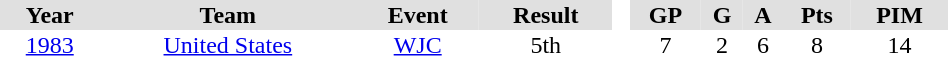<table border="0" cellpadding="1" cellspacing="0" style="text-align:center; width:50%">
<tr ALIGN="centre" bgcolor="#e0e0e0">
<th>Year</th>
<th>Team</th>
<th>Event</th>
<th>Result</th>
<th rowspan="99" bgcolor="#ffffff"> </th>
<th>GP</th>
<th>G</th>
<th>A</th>
<th>Pts</th>
<th>PIM</th>
</tr>
<tr>
<td><a href='#'>1983</a></td>
<td><a href='#'>United States</a></td>
<td><a href='#'>WJC</a></td>
<td>5th</td>
<td>7</td>
<td>2</td>
<td>6</td>
<td>8</td>
<td>14</td>
</tr>
</table>
